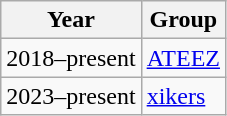<table class="wikitable">
<tr>
<th>Year</th>
<th>Group</th>
</tr>
<tr>
<td>2018–present</td>
<td><a href='#'>ATEEZ</a></td>
</tr>
<tr>
<td>2023–present</td>
<td><a href='#'>xikers</a></td>
</tr>
</table>
